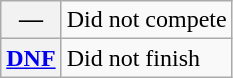<table class="wikitable">
<tr>
<th scope="row">—</th>
<td>Did not compete</td>
</tr>
<tr>
<th scope="row"><a href='#'>DNF</a></th>
<td>Did not finish</td>
</tr>
</table>
